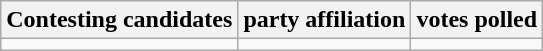<table class="wikitable sortable">
<tr>
<th>Contesting candidates</th>
<th>party affiliation</th>
<th>votes polled</th>
</tr>
<tr>
<td></td>
<td></td>
<td></td>
</tr>
</table>
